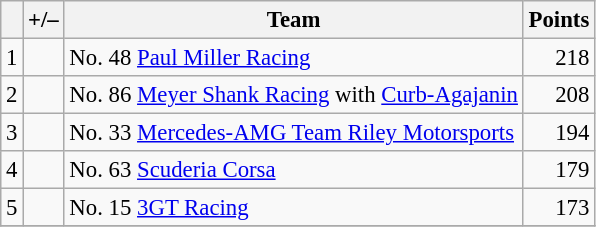<table class="wikitable" style="font-size: 95%;">
<tr>
<th scope="col"></th>
<th scope="col">+/–</th>
<th scope="col">Team</th>
<th scope="col">Points</th>
</tr>
<tr>
<td align=center>1</td>
<td align="left"></td>
<td> No. 48 <a href='#'>Paul Miller Racing</a></td>
<td align=right>218</td>
</tr>
<tr>
<td align=center>2</td>
<td align="left"></td>
<td> No. 86 <a href='#'>Meyer Shank Racing</a> with <a href='#'>Curb-Agajanin</a></td>
<td align=right>208</td>
</tr>
<tr>
<td align=center>3</td>
<td align="left"></td>
<td> No. 33 <a href='#'>Mercedes-AMG Team Riley Motorsports</a></td>
<td align=right>194</td>
</tr>
<tr>
<td align=center>4</td>
<td align="left"></td>
<td> No. 63 <a href='#'>Scuderia Corsa</a></td>
<td align=right>179</td>
</tr>
<tr>
<td align=center>5</td>
<td align="left"></td>
<td> No. 15 <a href='#'>3GT Racing</a></td>
<td align=right>173</td>
</tr>
<tr>
</tr>
</table>
